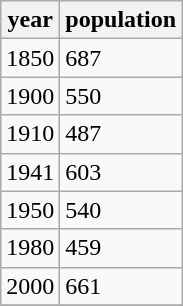<table class="wikitable">
<tr>
<th>year</th>
<th>population</th>
</tr>
<tr>
<td>1850</td>
<td>687</td>
</tr>
<tr>
<td>1900</td>
<td>550</td>
</tr>
<tr>
<td>1910</td>
<td>487</td>
</tr>
<tr>
<td>1941</td>
<td>603</td>
</tr>
<tr>
<td>1950</td>
<td>540</td>
</tr>
<tr>
<td>1980</td>
<td>459</td>
</tr>
<tr>
<td>2000</td>
<td>661</td>
</tr>
<tr>
</tr>
</table>
